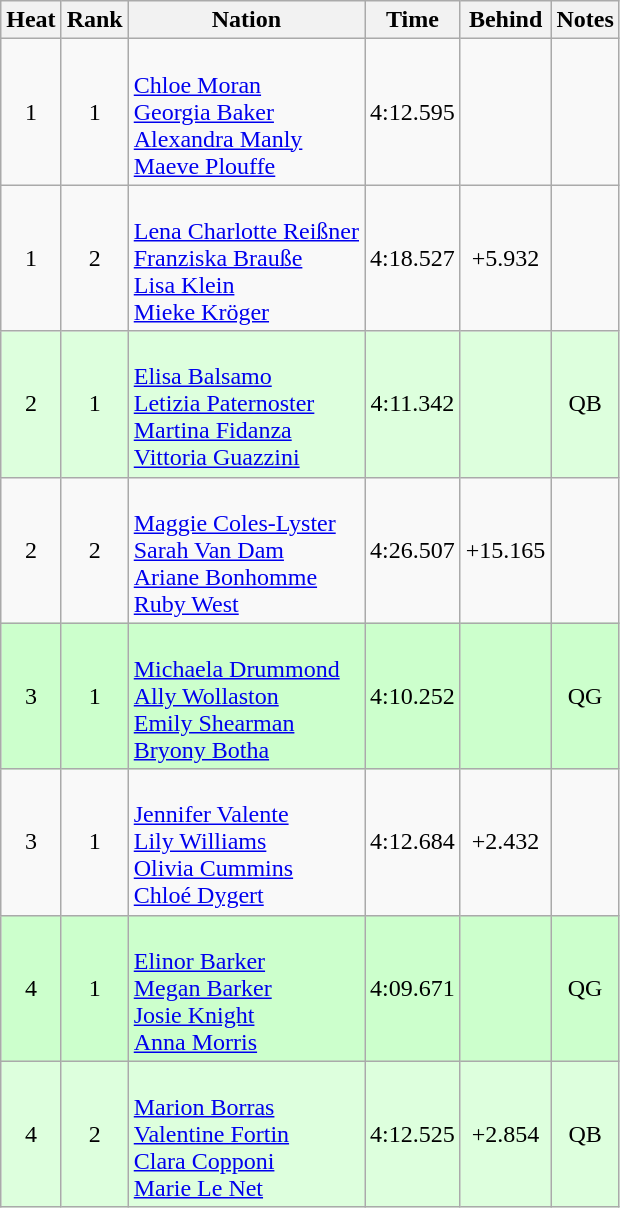<table class="wikitable sortable" style="text-align:center">
<tr>
<th>Heat</th>
<th>Rank</th>
<th>Nation</th>
<th>Time</th>
<th>Behind</th>
<th>Notes</th>
</tr>
<tr>
<td>1</td>
<td>1</td>
<td align=left><br><a href='#'>Chloe Moran</a><br><a href='#'>Georgia Baker</a><br><a href='#'>Alexandra Manly</a><br><a href='#'>Maeve Plouffe</a></td>
<td>4:12.595</td>
<td></td>
<td></td>
</tr>
<tr>
<td>1</td>
<td>2</td>
<td align=left><br><a href='#'>Lena Charlotte Reißner</a><br><a href='#'>Franziska Brauße</a><br><a href='#'>Lisa Klein</a><br><a href='#'>Mieke Kröger</a></td>
<td>4:18.527</td>
<td>+5.932</td>
<td></td>
</tr>
<tr bgcolor=ddffdd>
<td>2</td>
<td>1</td>
<td align=left><br><a href='#'>Elisa Balsamo</a><br><a href='#'>Letizia Paternoster</a><br><a href='#'>Martina Fidanza</a><br><a href='#'>Vittoria Guazzini</a></td>
<td>4:11.342</td>
<td></td>
<td>QB</td>
</tr>
<tr>
<td>2</td>
<td>2</td>
<td align=left><br><a href='#'>Maggie Coles-Lyster</a><br><a href='#'>Sarah Van Dam</a><br><a href='#'>Ariane Bonhomme</a><br><a href='#'>Ruby West</a></td>
<td>4:26.507</td>
<td>+15.165</td>
<td></td>
</tr>
<tr bgcolor=ccffcc>
<td>3</td>
<td>1</td>
<td align=left><br><a href='#'>Michaela Drummond</a><br><a href='#'>Ally Wollaston</a><br><a href='#'>Emily Shearman</a><br><a href='#'>Bryony Botha</a></td>
<td>4:10.252</td>
<td></td>
<td>QG</td>
</tr>
<tr>
<td>3</td>
<td>1</td>
<td align=left><br><a href='#'>Jennifer Valente</a><br><a href='#'>Lily Williams</a><br><a href='#'>Olivia Cummins</a><br><a href='#'>Chloé Dygert</a></td>
<td>4:12.684</td>
<td>+2.432</td>
<td></td>
</tr>
<tr bgcolor=ccffcc>
<td>4</td>
<td>1</td>
<td align=left><br><a href='#'>Elinor Barker</a><br><a href='#'>Megan Barker</a><br><a href='#'>Josie Knight</a><br><a href='#'>Anna Morris</a></td>
<td>4:09.671</td>
<td></td>
<td>QG</td>
</tr>
<tr bgcolor=ddffdd>
<td>4</td>
<td>2</td>
<td align=left><br><a href='#'>Marion Borras</a><br><a href='#'>Valentine Fortin</a><br><a href='#'>Clara Copponi</a><br><a href='#'>Marie Le Net</a></td>
<td>4:12.525</td>
<td>+2.854</td>
<td>QB</td>
</tr>
</table>
